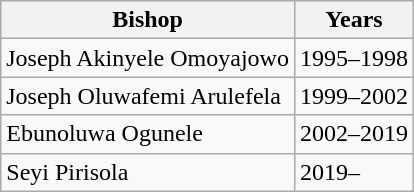<table class="wikitable">
<tr>
<th>Bishop</th>
<th>Years</th>
</tr>
<tr>
<td>Joseph Akinyele Omoyajowo</td>
<td>1995–1998</td>
</tr>
<tr>
<td>Joseph Oluwafemi Arulefela</td>
<td>1999–2002</td>
</tr>
<tr>
<td>Ebunoluwa Ogunele</td>
<td>2002–2019</td>
</tr>
<tr>
<td>Seyi Pirisola</td>
<td>2019–</td>
</tr>
</table>
